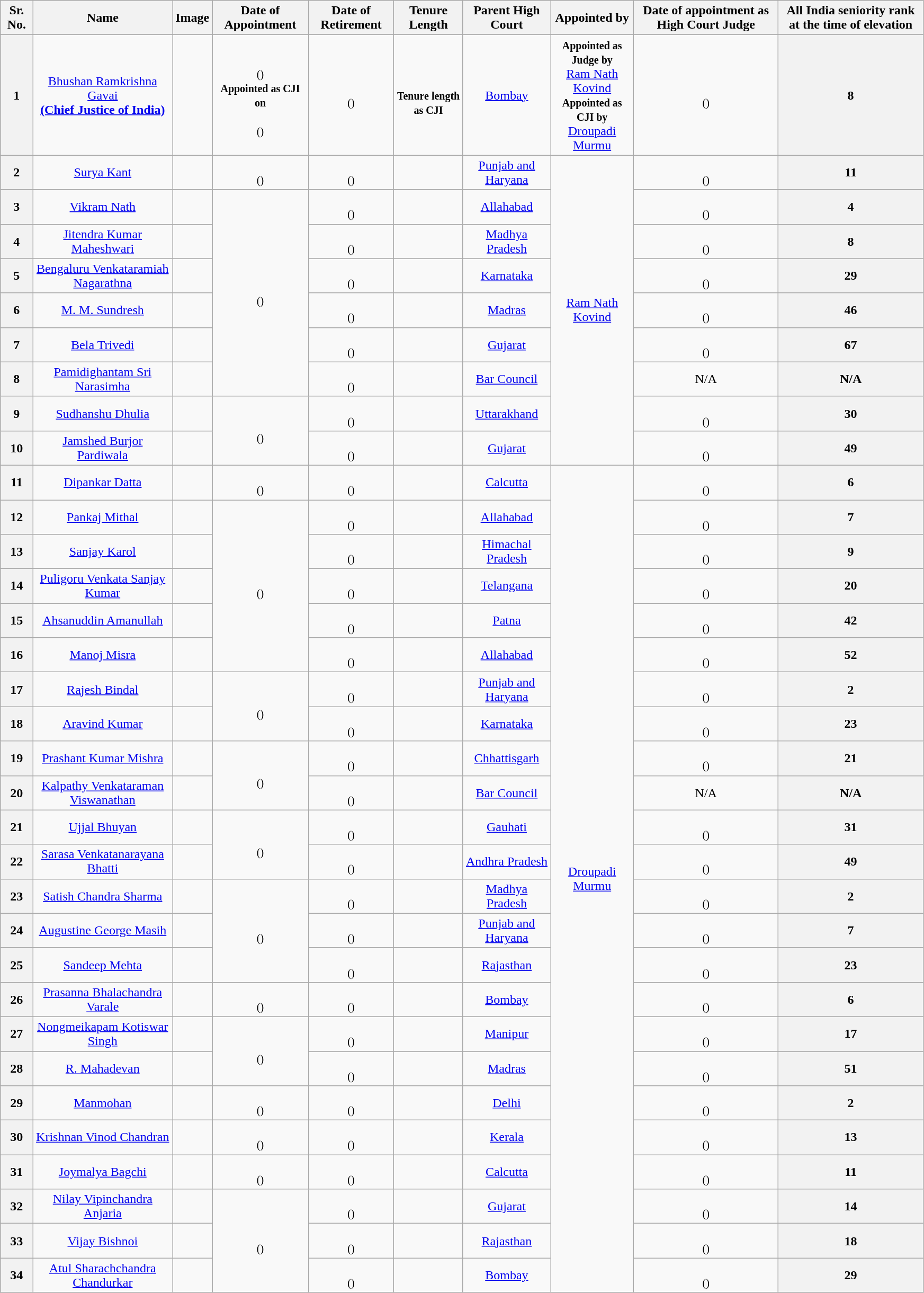<table class="wikitable sortable" style="text-align:center" width="92%">
<tr>
<th scope="col">Sr. No.</th>
<th scope="col">Name</th>
<th>Image</th>
<th scope="col">Date of Appointment</th>
<th scope="col">Date of Retirement</th>
<th scope="col">Tenure Length</th>
<th scope="col">Parent High Court</th>
<th>Appointed by</th>
<th>Date of appointment as High Court Judge</th>
<th>All India seniority rank at the time of elevation</th>
</tr>
<tr>
<th>1</th>
<td><a href='#'>Bhushan Ramkrishna Gavai</a><br><strong><a href='#'>(Chief Justice of India)</a></strong></td>
<td></td>
<td><br><small>()</small><br><small><strong>Appointed as CJI on</strong></small><br><br><small>()</small></td>
<td><br><small>()</small></td>
<td><br><small><strong>Tenure length as CJI</strong></small><br></td>
<td><a href='#'>Bombay</a></td>
<td><small><strong>Appointed as Judge by</strong></small><br><a href='#'>Ram Nath Kovind</a><br><small><strong>Appointed as CJI by</strong></small><br><a href='#'>Droupadi Murmu</a></td>
<td><br><small>()</small></td>
<th>8</th>
</tr>
<tr>
<th>2</th>
<td><a href='#'>Surya Kant</a></td>
<td></td>
<td><br><small>()</small></td>
<td><br><small>()</small></td>
<td></td>
<td><a href='#'>Punjab and Haryana</a></td>
<td rowspan="9"><a href='#'>Ram Nath Kovind</a></td>
<td><br><small>()</small></td>
<th>11</th>
</tr>
<tr>
<th>3</th>
<td><a href='#'>Vikram Nath</a></td>
<td></td>
<td rowspan="6"><br><small>()</small></td>
<td><br><small>()</small></td>
<td></td>
<td><a href='#'>Allahabad</a></td>
<td><br><small>()</small></td>
<th>4</th>
</tr>
<tr>
<th>4</th>
<td><a href='#'>Jitendra Kumar Maheshwari</a></td>
<td></td>
<td><br><small>()</small></td>
<td></td>
<td><a href='#'>Madhya Pradesh</a></td>
<td><br><small>()</small></td>
<th>8</th>
</tr>
<tr>
<th>5</th>
<td><a href='#'>Bengaluru Venkataramiah Nagarathna</a></td>
<td></td>
<td><br><small>()</small></td>
<td></td>
<td><a href='#'>Karnataka</a></td>
<td><br><small>()</small></td>
<th>29</th>
</tr>
<tr>
<th>6</th>
<td><a href='#'>M. M. Sundresh</a></td>
<td></td>
<td><br><small>()</small></td>
<td></td>
<td><a href='#'>Madras</a></td>
<td><br><small>()</small></td>
<th>46</th>
</tr>
<tr>
<th>7</th>
<td><a href='#'>Bela Trivedi</a></td>
<td></td>
<td><br><small>()</small></td>
<td></td>
<td><a href='#'>Gujarat</a></td>
<td><br><small>()</small></td>
<th>67</th>
</tr>
<tr>
<th>8</th>
<td><a href='#'>Pamidighantam Sri Narasimha</a></td>
<td></td>
<td><br><small>()</small></td>
<td></td>
<td><a href='#'>Bar Council</a></td>
<td>N/A</td>
<th>N/A</th>
</tr>
<tr>
<th>9</th>
<td><a href='#'>Sudhanshu Dhulia</a></td>
<td></td>
<td rowspan="2"><br><small>()</small></td>
<td><br><small>()</small></td>
<td></td>
<td><a href='#'>Uttarakhand</a></td>
<td><br><small>()</small></td>
<th>30</th>
</tr>
<tr>
<th>10</th>
<td><a href='#'>Jamshed Burjor Pardiwala</a></td>
<td></td>
<td><br><small>()</small></td>
<td></td>
<td><a href='#'>Gujarat</a></td>
<td><br><small>()</small></td>
<th>49</th>
</tr>
<tr>
<th>11</th>
<td><a href='#'>Dipankar Datta</a></td>
<td></td>
<td><br><small>()</small></td>
<td><br><small>()</small></td>
<td></td>
<td><a href='#'>Calcutta</a></td>
<td rowspan="26"><a href='#'>Droupadi Murmu</a></td>
<td><br><small>()</small></td>
<th>6</th>
</tr>
<tr>
<th>12</th>
<td><a href='#'>Pankaj Mithal</a></td>
<td></td>
<td rowspan="5"><br><small>()</small></td>
<td><br><small>()</small></td>
<td></td>
<td><a href='#'>Allahabad</a></td>
<td><br><small>()</small></td>
<th>7</th>
</tr>
<tr>
<th>13</th>
<td><a href='#'>Sanjay Karol</a></td>
<td></td>
<td><br><small>()</small></td>
<td></td>
<td><a href='#'>Himachal Pradesh</a></td>
<td><br><small>()</small></td>
<th>9</th>
</tr>
<tr>
<th>14</th>
<td><a href='#'>Puligoru Venkata Sanjay Kumar</a></td>
<td></td>
<td><br><small>()</small></td>
<td></td>
<td><a href='#'>Telangana</a></td>
<td><br><small>()</small></td>
<th>20</th>
</tr>
<tr>
<th>15</th>
<td><a href='#'>Ahsanuddin Amanullah</a></td>
<td></td>
<td><br><small>()</small></td>
<td></td>
<td><a href='#'>Patna</a></td>
<td><br><small>()</small></td>
<th>42</th>
</tr>
<tr>
<th>16</th>
<td><a href='#'>Manoj Misra</a></td>
<td></td>
<td><br><small>()</small></td>
<td></td>
<td><a href='#'>Allahabad</a></td>
<td><br><small>()</small></td>
<th>52</th>
</tr>
<tr>
<th>17</th>
<td><a href='#'>Rajesh Bindal</a></td>
<td></td>
<td rowspan="2"><br><small>()</small></td>
<td><br><small>()</small></td>
<td></td>
<td><a href='#'>Punjab and Haryana</a></td>
<td><br><small>()</small></td>
<th>2</th>
</tr>
<tr>
<th>18</th>
<td><a href='#'>Aravind Kumar</a></td>
<td></td>
<td><br><small>()</small></td>
<td></td>
<td><a href='#'>Karnataka</a></td>
<td><br><small>()</small></td>
<th>23</th>
</tr>
<tr>
<th>19</th>
<td><a href='#'>Prashant Kumar Mishra</a></td>
<td></td>
<td rowspan="2"><br><small>()</small></td>
<td><br><small>()</small></td>
<td></td>
<td><a href='#'>Chhattisgarh</a></td>
<td><br><small>()</small></td>
<th>21</th>
</tr>
<tr>
<th>20</th>
<td><a href='#'>Kalpathy Venkataraman Viswanathan</a></td>
<td></td>
<td><br><small>()</small></td>
<td></td>
<td><a href='#'>Bar Council</a></td>
<td>N/A</td>
<th>N/A</th>
</tr>
<tr>
<th>21</th>
<td><a href='#'>Ujjal Bhuyan</a></td>
<td></td>
<td rowspan="2"><br><small>()</small></td>
<td><br><small>()</small></td>
<td></td>
<td><a href='#'>Gauhati</a></td>
<td><br><small>()</small></td>
<th>31</th>
</tr>
<tr>
<th>22</th>
<td><a href='#'>Sarasa Venkatanarayana Bhatti</a></td>
<td></td>
<td><br><small>()</small></td>
<td></td>
<td><a href='#'>Andhra Pradesh</a></td>
<td><br><small>()</small></td>
<th>49</th>
</tr>
<tr>
<th>23</th>
<td><a href='#'>Satish Chandra Sharma</a></td>
<td></td>
<td rowspan="3"><br><small>()</small></td>
<td><br><small>()</small></td>
<td></td>
<td><a href='#'>Madhya Pradesh</a></td>
<td><br><small>()</small></td>
<th>2</th>
</tr>
<tr>
<th>24</th>
<td><a href='#'>Augustine George Masih</a></td>
<td></td>
<td><br><small>()</small></td>
<td></td>
<td><a href='#'>Punjab and Haryana</a></td>
<td><br><small>()</small></td>
<th>7</th>
</tr>
<tr>
<th>25</th>
<td><a href='#'>Sandeep Mehta</a></td>
<td></td>
<td><br><small>()</small></td>
<td></td>
<td><a href='#'>Rajasthan</a></td>
<td><br><small>()</small></td>
<th>23</th>
</tr>
<tr>
<th>26</th>
<td><a href='#'>Prasanna Bhalachandra Varale</a></td>
<td></td>
<td><br><small>()</small></td>
<td><br><small>()</small></td>
<td></td>
<td><a href='#'>Bombay</a></td>
<td><br><small>()</small></td>
<th>6</th>
</tr>
<tr>
<th>27</th>
<td><a href='#'>Nongmeikapam Kotiswar Singh</a></td>
<td></td>
<td rowspan="2"><br><small>()</small></td>
<td><br><small>()</small></td>
<td></td>
<td><a href='#'>Manipur</a></td>
<td><br><small>()</small></td>
<th>17</th>
</tr>
<tr>
<th>28</th>
<td><a href='#'>R. Mahadevan</a></td>
<td></td>
<td><br><small>()</small></td>
<td></td>
<td><a href='#'>Madras</a></td>
<td><br><small>()</small></td>
<th>51</th>
</tr>
<tr>
<th>29</th>
<td><a href='#'>Manmohan</a></td>
<td></td>
<td><br><small>()</small></td>
<td><br><small>()</small></td>
<td></td>
<td><a href='#'>Delhi</a></td>
<td><br><small>()</small></td>
<th>2</th>
</tr>
<tr>
<th>30</th>
<td><a href='#'>Krishnan Vinod Chandran</a></td>
<td></td>
<td><br><small>()</small></td>
<td><br><small>()</small></td>
<td></td>
<td><a href='#'>Kerala</a></td>
<td><br><small>()</small></td>
<th>13</th>
</tr>
<tr>
<th>31</th>
<td><a href='#'>Joymalya Bagchi</a></td>
<td></td>
<td><br><small>()</small></td>
<td><br><small>()</small></td>
<td></td>
<td><a href='#'>Calcutta</a></td>
<td><br><small>()</small></td>
<th>11</th>
</tr>
<tr>
<th>32</th>
<td><a href='#'>Nilay Vipinchandra Anjaria</a></td>
<td></td>
<td rowspan="3"><br><small>()</small></td>
<td><br><small>()</small></td>
<td></td>
<td><a href='#'>Gujarat</a></td>
<td><br><small>()</small></td>
<th>14</th>
</tr>
<tr>
<th>33</th>
<td><a href='#'>Vijay Bishnoi</a></td>
<td></td>
<td><br><small>()</small></td>
<td></td>
<td><a href='#'>Rajasthan</a></td>
<td><br><small>()</small></td>
<th>18</th>
</tr>
<tr>
<th>34</th>
<td><a href='#'>Atul Sharachchandra Chandurkar</a></td>
<td></td>
<td><br><small>()</small></td>
<td></td>
<td><a href='#'>Bombay</a></td>
<td><br><small>()</small></td>
<th>29</th>
</tr>
</table>
